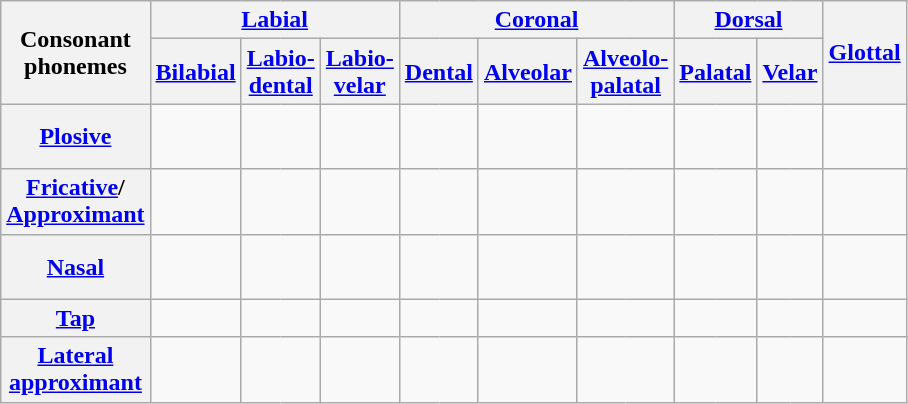<table class="wikitable" style="text-align: center;">
<tr>
<th rowspan="2">Consonant<br>phonemes</th>
<th colspan="6"><a href='#'>Labial</a></th>
<th colspan="6"><a href='#'>Coronal</a></th>
<th colspan="4"><a href='#'>Dorsal</a></th>
<th colspan="2" rowspan="2"><a href='#'>Glottal</a></th>
</tr>
<tr>
<th colspan="2"><a href='#'>Bilabial</a></th>
<th colspan="2"><a href='#'>Labio-<br>dental</a></th>
<th colspan="2"><a href='#'>Labio-<br>velar</a></th>
<th colspan="2"><a href='#'>Dental</a></th>
<th colspan="2"><a href='#'>Alveolar</a></th>
<th colspan="2"><a href='#'>Alveolo-<br>palatal</a></th>
<th colspan="2"><a href='#'>Palatal</a></th>
<th colspan="2"><a href='#'>Velar</a></th>
</tr>
<tr>
<th><a href='#'>Plosive</a></th>
<td style="border-right-width: 0;"><br></td>
<td style="border-left-width: 0;"><br></td>
<td style="border-right-width: 0;"> </td>
<td style="border-left-width: 0;"> </td>
<td style="border-right-width: 0;"> </td>
<td style="border-left-width: 0;"> </td>
<td style="border-right-width: 0;"><br> </td>
<td style="border-left-width: 0;"><br> </td>
<td style="border-right-width: 0;"> </td>
<td style="border-left-width: 0;"> </td>
<td style="border-right-width: 0;"> <br></td>
<td style="border-left-width: 0;"> <br></td>
<td style="border-right-width: 0;"> <br></td>
<td style="border-left-width: 0;"> <br></td>
<td style="border-right-width: 0;"><br> </td>
<td style="border-left-width: 0;"><br> </td>
<td style="border-right-width: 0;"> </td>
<td style="border-left-width: 0;"> </td>
</tr>
<tr>
<th><a href='#'>Fricative</a>/<br><a href='#'>Approximant</a></th>
<td style="border-right-width: 0;"> </td>
<td style="border-left-width: 0;"> </td>
<td style="border-right-width: 0;"><br></td>
<td style="border-left-width: 0;"> <br></td>
<td style="border-right-width: 0;"> </td>
<td style="border-left-width: 0;"><br> </td>
<td style="border-right-width: 0;"> </td>
<td style="border-left-width: 0;"> </td>
<td style="border-right-width: 0;"><br> </td>
<td style="border-left-width: 0;"> </td>
<td style="border-right-width: 0;"> <br></td>
<td style="border-left-width: 0;"> </td>
<td style="border-right-width: 0;"> <br></td>
<td style="border-left-width: 0;"> <br></td>
<td style="border-right-width: 0;"><br> </td>
<td style="border-left-width: 0;"><br> </td>
<td style="border-right-width: 0;"></td>
<td style="border-left-width: 0;"> </td>
</tr>
<tr>
<th><a href='#'>Nasal</a></th>
<td style="border-right-width: 0;"> </td>
<td style="border-left-width: 0;"><br></td>
<td style="border-right-width: 0;"> </td>
<td style="border-left-width: 0;"> </td>
<td style="border-right-width: 0;"> </td>
<td style="border-left-width: 0;"> </td>
<td style="border-right-width: 0;"> </td>
<td style="border-left-width: 0;"><br> </td>
<td style="border-right-width: 0;"> </td>
<td style="border-left-width: 0;"></td>
<td style="border-right-width: 0;"> </td>
<td style="border-left-width: 0;"> <br></td>
<td style="border-right-width: 0;"> </td>
<td style="border-left-width: 0;"> <br></td>
<td style="border-right-width: 0;"> </td>
<td style="border-left-width: 0;"><br> </td>
<td style="border-right-width: 0;"> </td>
<td style="border-left-width: 0;"> </td>
</tr>
<tr>
<th><a href='#'>Tap</a></th>
<td style="border-right-width: 0;"> </td>
<td style="border-left-width: 0;"> </td>
<td style="border-right-width: 0;"> </td>
<td style="border-left-width: 0;"> </td>
<td style="border-right-width: 0;"> </td>
<td style="border-left-width: 0;"> </td>
<td style="border-right-width: 0;"> </td>
<td style="border-left-width: 0;"> </td>
<td style="border-right-width: 0;"> </td>
<td style="border-left-width: 0;"><br></td>
<td style="border-right-width: 0;"> </td>
<td style="border-left-width: 0;"> </td>
<td style="border-right-width: 0;"> </td>
<td style="border-left-width: 0;"> </td>
<td style="border-right-width: 0;"> </td>
<td style="border-left-width: 0;"> </td>
<td style="border-right-width: 0;"> </td>
<td style="border-left-width: 0;"> </td>
</tr>
<tr>
<th><a href='#'>Lateral<br>approximant</a></th>
<td style="border-right-width: 0;"> </td>
<td style="border-left-width: 0;"> </td>
<td style="border-right-width: 0;"> </td>
<td style="border-left-width: 0;"> </td>
<td style="border-right-width: 0;"> </td>
<td style="border-left-width: 0;"> </td>
<td style="border-right-width: 0;"> </td>
<td style="border-left-width: 0;"><br> </td>
<td style="border-right-width: 0;"> </td>
<td style="border-left-width: 0;"></td>
<td style="border-right-width: 0;"> </td>
<td style="border-left-width: 0;"> <br></td>
<td style="border-right-width: 0;"> </td>
<td style="border-left-width: 0;"> </td>
<td style="border-right-width: 0;"> </td>
<td style="border-left-width: 0;"> </td>
<td style="border-right-width: 0;"> </td>
<td style="border-left-width: 0;"> </td>
</tr>
</table>
